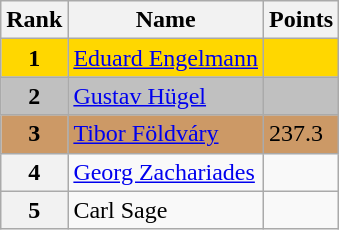<table class="wikitable">
<tr>
<th>Rank</th>
<th>Name</th>
<th>Points</th>
</tr>
<tr bgcolor="gold">
<td align="center"><strong>1</strong></td>
<td> <a href='#'>Eduard Engelmann</a></td>
<td></td>
</tr>
<tr bgcolor="silver">
<td align="center"><strong>2</strong></td>
<td> <a href='#'>Gustav Hügel</a></td>
<td></td>
</tr>
<tr bgcolor="cc9966">
<td align="center"><strong>3</strong></td>
<td> <a href='#'>Tibor Földváry</a></td>
<td>237.3</td>
</tr>
<tr>
<th>4</th>
<td> <a href='#'>Georg Zachariades</a></td>
<td></td>
</tr>
<tr>
<th>5</th>
<td> Carl Sage</td>
</tr>
</table>
